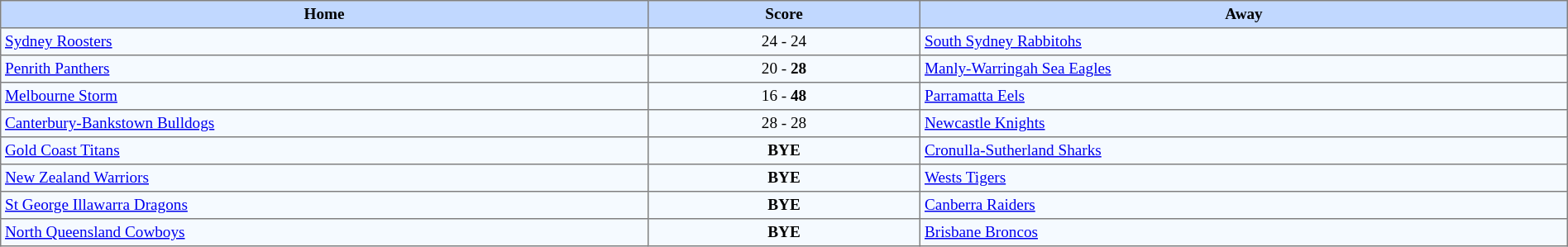<table border=1 style="border-collapse:collapse; font-size:80%;text-align:center;" cellpadding=3 cellspacing=0 width=100%>
<tr bgcolor=#C1D8FF>
<th rowpsan=2 width=19%>Home</th>
<th rowspan=1 width=8%>Score</th>
<th rowpsan=2 width=19%>Away</th>
</tr>
<tr style="text-align:center; background:#f5faff;">
<td align="left"> <a href='#'>Sydney Roosters</a></td>
<td>24 - 24</td>
<td align="left"> <a href='#'>South Sydney Rabbitohs</a></td>
</tr>
<tr style="text-align:center; background:#f5faff;">
<td align="left"> <a href='#'>Penrith Panthers</a></td>
<td>20 - <strong>28</strong></td>
<td align="left"> <a href='#'>Manly-Warringah Sea Eagles</a></td>
</tr>
<tr style="text-align:center; background:#f5faff;">
<td align="left"> <a href='#'>Melbourne Storm</a></td>
<td>16 - <strong>48</strong></td>
<td align="left"> <a href='#'>Parramatta Eels</a></td>
</tr>
<tr style="text-align:center; background:#f5faff;">
<td align="left"> <a href='#'>Canterbury-Bankstown Bulldogs</a></td>
<td>28 - 28</td>
<td align="left"> <a href='#'>Newcastle Knights</a></td>
</tr>
<tr style="text-align:center; background:#f5faff;">
<td align="left"> <a href='#'>Gold Coast Titans</a></td>
<td><strong>BYE</strong></td>
<td align="left"> <a href='#'>Cronulla-Sutherland Sharks</a></td>
</tr>
<tr style="text-align:center; background:#f5faff;">
<td align="left"> <a href='#'>New Zealand Warriors</a></td>
<td><strong>BYE</strong></td>
<td align="left"> <a href='#'>Wests Tigers</a></td>
</tr>
<tr style="text-align:center; background:#f5faff;">
<td align="left"> <a href='#'>St George Illawarra Dragons</a></td>
<td><strong>BYE</strong></td>
<td align="left"> <a href='#'>Canberra Raiders</a></td>
</tr>
<tr style="text-align:center; background:#f5faff;">
<td align="left"> <a href='#'>North Queensland Cowboys</a></td>
<td><strong>BYE</strong></td>
<td align="left"> <a href='#'>Brisbane Broncos</a></td>
</tr>
</table>
